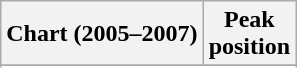<table class="wikitable sortable plainrowheaders" style="text-align:center">
<tr>
<th scope="col">Chart (2005–2007)</th>
<th scope="col">Peak<br>position</th>
</tr>
<tr>
</tr>
<tr>
</tr>
<tr>
</tr>
<tr>
</tr>
<tr>
</tr>
<tr>
</tr>
<tr>
</tr>
<tr>
</tr>
<tr>
</tr>
<tr>
</tr>
<tr>
</tr>
<tr>
</tr>
<tr>
</tr>
<tr>
</tr>
<tr>
</tr>
<tr>
</tr>
<tr>
</tr>
<tr>
</tr>
</table>
